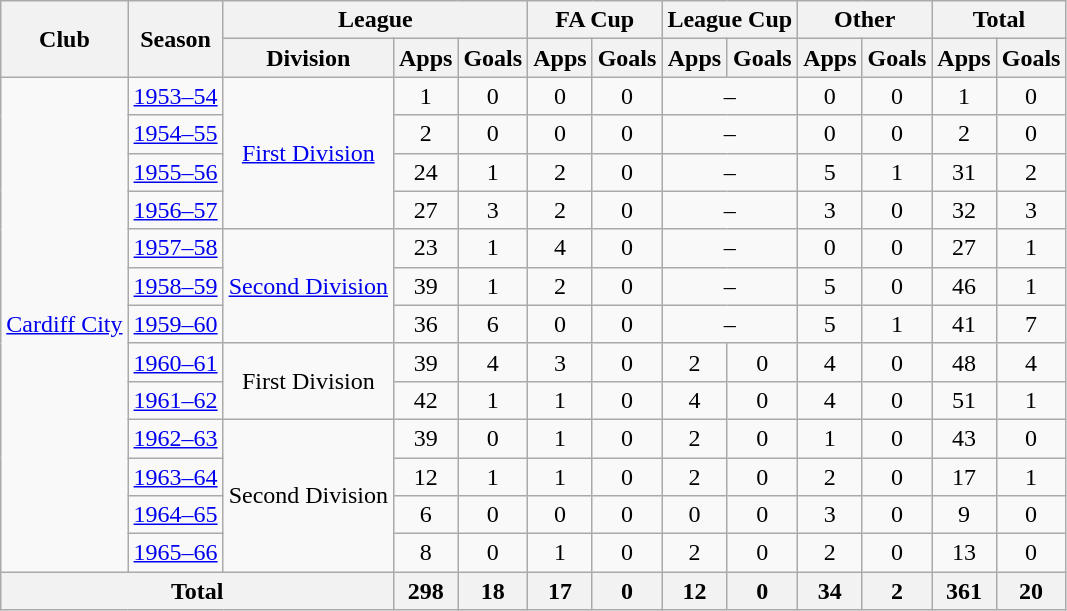<table class="wikitable" style="text-align:center">
<tr>
<th rowspan="2">Club</th>
<th rowspan="2">Season</th>
<th colspan="3">League</th>
<th colspan="2">FA Cup</th>
<th colspan="2">League Cup</th>
<th colspan="2">Other</th>
<th colspan="2">Total</th>
</tr>
<tr>
<th>Division</th>
<th>Apps</th>
<th>Goals</th>
<th>Apps</th>
<th>Goals</th>
<th>Apps</th>
<th>Goals</th>
<th>Apps</th>
<th>Goals</th>
<th>Apps</th>
<th>Goals</th>
</tr>
<tr>
<td rowspan="13"><a href='#'>Cardiff City</a></td>
<td><a href='#'>1953–54</a></td>
<td rowspan="4"><a href='#'>First Division</a></td>
<td>1</td>
<td>0</td>
<td>0</td>
<td>0</td>
<td colspan="2">–</td>
<td>0</td>
<td>0</td>
<td>1</td>
<td>0</td>
</tr>
<tr>
<td><a href='#'>1954–55</a></td>
<td>2</td>
<td>0</td>
<td>0</td>
<td>0</td>
<td colspan="2">–</td>
<td>0</td>
<td>0</td>
<td>2</td>
<td>0</td>
</tr>
<tr>
<td><a href='#'>1955–56</a></td>
<td>24</td>
<td>1</td>
<td>2</td>
<td>0</td>
<td colspan="2">–</td>
<td>5</td>
<td>1</td>
<td>31</td>
<td>2</td>
</tr>
<tr>
<td><a href='#'>1956–57</a></td>
<td>27</td>
<td>3</td>
<td>2</td>
<td>0</td>
<td colspan="2">–</td>
<td>3</td>
<td>0</td>
<td>32</td>
<td>3</td>
</tr>
<tr>
<td><a href='#'>1957–58</a></td>
<td rowspan=3><a href='#'>Second Division</a></td>
<td>23</td>
<td>1</td>
<td>4</td>
<td>0</td>
<td colspan="2">–</td>
<td>0</td>
<td>0</td>
<td>27</td>
<td>1</td>
</tr>
<tr>
<td><a href='#'>1958–59</a></td>
<td>39</td>
<td>1</td>
<td>2</td>
<td>0</td>
<td colspan="2">–</td>
<td>5</td>
<td>0</td>
<td>46</td>
<td>1</td>
</tr>
<tr>
<td><a href='#'>1959–60</a></td>
<td>36</td>
<td>6</td>
<td>0</td>
<td>0</td>
<td colspan="2">–</td>
<td>5</td>
<td>1</td>
<td>41</td>
<td>7</td>
</tr>
<tr>
<td><a href='#'>1960–61</a></td>
<td rowspan="2">First Division</td>
<td>39</td>
<td>4</td>
<td>3</td>
<td>0</td>
<td>2</td>
<td>0</td>
<td>4</td>
<td>0</td>
<td>48</td>
<td>4</td>
</tr>
<tr>
<td><a href='#'>1961–62</a></td>
<td>42</td>
<td>1</td>
<td>1</td>
<td>0</td>
<td>4</td>
<td>0</td>
<td>4</td>
<td>0</td>
<td>51</td>
<td>1</td>
</tr>
<tr>
<td><a href='#'>1962–63</a></td>
<td rowspan="4">Second Division</td>
<td>39</td>
<td>0</td>
<td>1</td>
<td>0</td>
<td>2</td>
<td>0</td>
<td>1</td>
<td>0</td>
<td>43</td>
<td>0</td>
</tr>
<tr>
<td><a href='#'>1963–64</a></td>
<td>12</td>
<td>1</td>
<td>1</td>
<td>0</td>
<td>2</td>
<td>0</td>
<td>2</td>
<td>0</td>
<td>17</td>
<td>1</td>
</tr>
<tr>
<td><a href='#'>1964–65</a></td>
<td>6</td>
<td>0</td>
<td>0</td>
<td>0</td>
<td>0</td>
<td>0</td>
<td>3</td>
<td>0</td>
<td>9</td>
<td>0</td>
</tr>
<tr>
<td><a href='#'>1965–66</a></td>
<td>8</td>
<td>0</td>
<td>1</td>
<td>0</td>
<td>2</td>
<td>0</td>
<td>2</td>
<td>0</td>
<td>13</td>
<td>0</td>
</tr>
<tr>
<th colspan="3">Total</th>
<th>298</th>
<th>18</th>
<th>17</th>
<th>0</th>
<th>12</th>
<th>0</th>
<th>34</th>
<th>2</th>
<th>361</th>
<th>20</th>
</tr>
</table>
